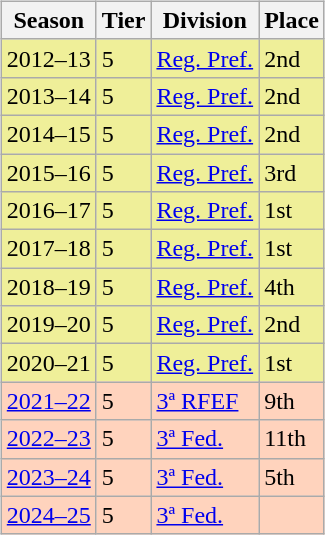<table>
<tr>
<td valign="top" width=0%><br><table class="wikitable">
<tr style="background:#f0f6fa;">
<th>Season</th>
<th>Tier</th>
<th>Division</th>
<th>Place</th>
</tr>
<tr>
<td style="background:#EFEF99;">2012–13</td>
<td style="background:#EFEF99;">5</td>
<td style="background:#EFEF99;"><a href='#'>Reg. Pref.</a></td>
<td style="background:#EFEF99;">2nd</td>
</tr>
<tr>
<td style="background:#EFEF99;">2013–14</td>
<td style="background:#EFEF99;">5</td>
<td style="background:#EFEF99;"><a href='#'>Reg. Pref.</a></td>
<td style="background:#EFEF99;">2nd</td>
</tr>
<tr>
<td style="background:#EFEF99;">2014–15</td>
<td style="background:#EFEF99;">5</td>
<td style="background:#EFEF99;"><a href='#'>Reg. Pref.</a></td>
<td style="background:#EFEF99;">2nd</td>
</tr>
<tr>
<td style="background:#EFEF99;">2015–16</td>
<td style="background:#EFEF99;">5</td>
<td style="background:#EFEF99;"><a href='#'>Reg. Pref.</a></td>
<td style="background:#EFEF99;">3rd</td>
</tr>
<tr>
<td style="background:#EFEF99;">2016–17</td>
<td style="background:#EFEF99;">5</td>
<td style="background:#EFEF99;"><a href='#'>Reg. Pref.</a></td>
<td style="background:#EFEF99;">1st</td>
</tr>
<tr>
<td style="background:#EFEF99;">2017–18</td>
<td style="background:#EFEF99;">5</td>
<td style="background:#EFEF99;"><a href='#'>Reg. Pref.</a></td>
<td style="background:#EFEF99;">1st</td>
</tr>
<tr>
<td style="background:#EFEF99;">2018–19</td>
<td style="background:#EFEF99;">5</td>
<td style="background:#EFEF99;"><a href='#'>Reg. Pref.</a></td>
<td style="background:#EFEF99;">4th</td>
</tr>
<tr>
<td style="background:#EFEF99;">2019–20</td>
<td style="background:#EFEF99;">5</td>
<td style="background:#EFEF99;"><a href='#'>Reg. Pref.</a></td>
<td style="background:#EFEF99;">2nd</td>
</tr>
<tr>
<td style="background:#EFEF99;">2020–21</td>
<td style="background:#EFEF99;">5</td>
<td style="background:#EFEF99;"><a href='#'>Reg. Pref.</a></td>
<td style="background:#EFEF99;">1st</td>
</tr>
<tr>
<td style="background:#FFD3BD;"><a href='#'>2021–22</a></td>
<td style="background:#FFD3BD;">5</td>
<td style="background:#FFD3BD;"><a href='#'>3ª RFEF</a></td>
<td style="background:#FFD3BD;">9th</td>
</tr>
<tr>
<td style="background:#FFD3BD;"><a href='#'>2022–23</a></td>
<td style="background:#FFD3BD;">5</td>
<td style="background:#FFD3BD;"><a href='#'>3ª Fed.</a></td>
<td style="background:#FFD3BD;">11th</td>
</tr>
<tr>
<td style="background:#FFD3BD;"><a href='#'>2023–24</a></td>
<td style="background:#FFD3BD;">5</td>
<td style="background:#FFD3BD;"><a href='#'>3ª Fed.</a></td>
<td style="background:#FFD3BD;">5th</td>
</tr>
<tr>
<td style="background:#FFD3BD;"><a href='#'>2024–25</a></td>
<td style="background:#FFD3BD;">5</td>
<td style="background:#FFD3BD;"><a href='#'>3ª Fed.</a></td>
<td style="background:#FFD3BD;"></td>
</tr>
</table>
</td>
</tr>
</table>
